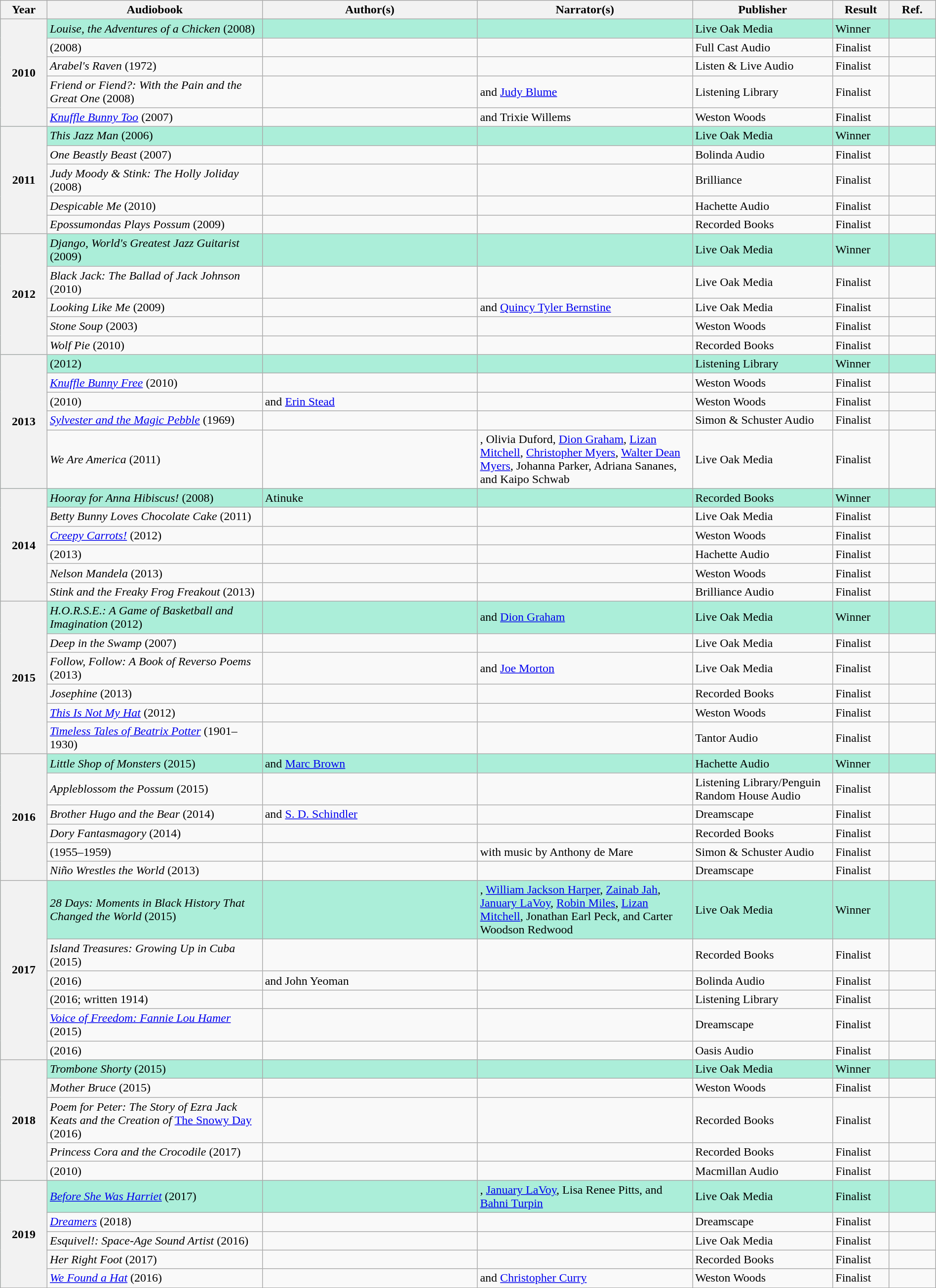<table class="wikitable sortable mw-collapsible" style="width:100%">
<tr>
<th scope="col" width="5%">Year</th>
<th scope="col" width="23%">Audiobook</th>
<th scope="col" width="23%">Author(s)</th>
<th scope="col" width="23%">Narrator(s)</th>
<th scope="col" width="15%">Publisher</th>
<th scope="col" width="6%">Result</th>
<th scope="col" width="5%">Ref.</th>
</tr>
<tr style="background:#ABEED9">
<th rowspan="5">2010<br></th>
<td><em>Louise, the Adventures of a Chicken</em> (2008)</td>
<td></td>
<td></td>
<td>Live Oak Media</td>
<td>Winner</td>
<td></td>
</tr>
<tr>
<td><em></em> (2008)</td>
<td></td>
<td></td>
<td>Full Cast Audio</td>
<td>Finalist</td>
<td></td>
</tr>
<tr>
<td><em>Arabel's Raven</em> (1972)</td>
<td></td>
<td></td>
<td>Listen & Live Audio</td>
<td>Finalist</td>
<td></td>
</tr>
<tr>
<td><em>Friend or Fiend?: With the Pain and the Great One</em> (2008)</td>
<td></td>
<td> and <a href='#'>Judy Blume</a></td>
<td>Listening Library</td>
<td>Finalist</td>
<td></td>
</tr>
<tr>
<td><em><a href='#'>Knuffle Bunny Too</a></em> (2007)</td>
<td></td>
<td> and Trixie Willems</td>
<td>Weston Woods</td>
<td>Finalist</td>
<td></td>
</tr>
<tr style="background:#ABEED9">
<th rowspan="5">2011<br></th>
<td><em>This Jazz Man</em> (2006)</td>
<td></td>
<td></td>
<td>Live Oak Media</td>
<td>Winner</td>
<td></td>
</tr>
<tr>
<td><em>One Beastly Beast</em> (2007)</td>
<td></td>
<td></td>
<td>Bolinda Audio</td>
<td>Finalist</td>
<td></td>
</tr>
<tr>
<td><em>Judy Moody & Stink: The Holly Joliday</em> (2008)</td>
<td></td>
<td></td>
<td>Brilliance</td>
<td>Finalist</td>
<td></td>
</tr>
<tr>
<td><em>Despicable Me</em> (2010)</td>
<td></td>
<td></td>
<td>Hachette Audio</td>
<td>Finalist</td>
<td></td>
</tr>
<tr>
<td><em>Epossumondas Plays Possum</em> (2009)</td>
<td></td>
<td></td>
<td>Recorded Books</td>
<td>Finalist</td>
<td></td>
</tr>
<tr style="background:#ABEED9">
<th rowspan="5">2012<br></th>
<td><em>Django, World's Greatest Jazz Guitarist</em> (2009)</td>
<td></td>
<td></td>
<td>Live Oak Media</td>
<td>Winner</td>
<td></td>
</tr>
<tr>
<td><em>Black Jack: The Ballad of Jack Johnson</em> (2010)</td>
<td></td>
<td></td>
<td>Live Oak Media</td>
<td>Finalist</td>
<td></td>
</tr>
<tr>
<td><em>Looking Like Me</em> (2009)</td>
<td></td>
<td> and <a href='#'>Quincy Tyler Bernstine</a></td>
<td>Live Oak Media</td>
<td>Finalist</td>
<td></td>
</tr>
<tr>
<td><em>Stone Soup</em> (2003)</td>
<td></td>
<td></td>
<td>Weston Woods</td>
<td>Finalist</td>
<td></td>
</tr>
<tr>
<td><em>Wolf Pie</em> (2010)</td>
<td></td>
<td></td>
<td>Recorded Books</td>
<td>Finalist</td>
<td></td>
</tr>
<tr style="background:#ABEED9">
<th rowspan="5">2013<br></th>
<td><em></em> (2012)</td>
<td></td>
<td></td>
<td>Listening Library</td>
<td>Winner</td>
<td></td>
</tr>
<tr>
<td><em><a href='#'>Knuffle Bunny Free</a></em> (2010)</td>
<td></td>
<td></td>
<td>Weston Woods</td>
<td>Finalist</td>
<td></td>
</tr>
<tr>
<td><em></em> (2010)</td>
<td> and <a href='#'>Erin Stead</a></td>
<td></td>
<td>Weston Woods</td>
<td>Finalist</td>
<td></td>
</tr>
<tr>
<td><em><a href='#'>Sylvester and the Magic Pebble</a></em> (1969)</td>
<td></td>
<td></td>
<td>Simon & Schuster Audio</td>
<td>Finalist</td>
<td></td>
</tr>
<tr>
<td><em>We Are America</em> (2011)</td>
<td></td>
<td>, Olivia Duford, <a href='#'>Dion Graham</a>, <a href='#'>Lizan Mitchell</a>, <a href='#'>Christopher Myers</a>, <a href='#'>Walter Dean Myers</a>, Johanna Parker, Adriana Sananes, and Kaipo Schwab</td>
<td>Live Oak Media</td>
<td>Finalist</td>
<td></td>
</tr>
<tr style="background:#ABEED9">
<th rowspan="6">2014<br></th>
<td><em>Hooray for Anna Hibiscus!</em> (2008)</td>
<td>Atinuke</td>
<td></td>
<td>Recorded Books</td>
<td>Winner</td>
<td></td>
</tr>
<tr>
<td><em>Betty Bunny Loves Chocolate Cake</em> (2011)</td>
<td></td>
<td></td>
<td>Live Oak Media</td>
<td>Finalist</td>
<td></td>
</tr>
<tr>
<td><em><a href='#'>Creepy Carrots!</a></em> (2012)</td>
<td></td>
<td></td>
<td>Weston Woods</td>
<td>Finalist</td>
<td></td>
</tr>
<tr>
<td><em></em> (2013)</td>
<td></td>
<td></td>
<td>Hachette Audio</td>
<td>Finalist</td>
<td></td>
</tr>
<tr>
<td><em>Nelson Mandela</em> (2013)</td>
<td></td>
<td></td>
<td>Weston Woods</td>
<td>Finalist</td>
<td></td>
</tr>
<tr>
<td><em>Stink and the Freaky Frog Freakout</em> (2013)</td>
<td></td>
<td></td>
<td>Brilliance Audio</td>
<td>Finalist</td>
<td></td>
</tr>
<tr style="background:#ABEED9">
<th rowspan="6">2015<br></th>
<td><em>H.O.R.S.E.: A Game of Basketball and Imagination</em> (2012)</td>
<td></td>
<td> and <a href='#'>Dion Graham</a></td>
<td>Live Oak Media</td>
<td>Winner</td>
<td></td>
</tr>
<tr>
<td><em>Deep in the Swamp</em> (2007)</td>
<td></td>
<td></td>
<td>Live Oak Media</td>
<td>Finalist</td>
<td></td>
</tr>
<tr>
<td><em>Follow, Follow: A Book of Reverso Poems</em> (2013)</td>
<td></td>
<td> and <a href='#'>Joe Morton</a></td>
<td>Live Oak Media</td>
<td>Finalist</td>
<td></td>
</tr>
<tr>
<td><em>Josephine</em> (2013)</td>
<td></td>
<td></td>
<td>Recorded Books</td>
<td>Finalist</td>
<td></td>
</tr>
<tr>
<td><em><a href='#'>This Is Not My Hat</a></em> (2012)</td>
<td></td>
<td></td>
<td>Weston Woods</td>
<td>Finalist</td>
<td></td>
</tr>
<tr>
<td><em><a href='#'>Timeless Tales of Beatrix Potter</a></em> (1901–1930)</td>
<td></td>
<td></td>
<td>Tantor Audio</td>
<td>Finalist</td>
<td></td>
</tr>
<tr style="background:#ABEED9">
<th rowspan="6">2016<br></th>
<td><em>Little Shop of Monsters</em> (2015)</td>
<td> and <a href='#'>Marc Brown</a></td>
<td></td>
<td>Hachette Audio</td>
<td>Winner</td>
<td></td>
</tr>
<tr>
<td><em>Appleblossom the Possum</em> (2015)</td>
<td></td>
<td></td>
<td>Listening Library/Penguin Random House Audio</td>
<td>Finalist</td>
<td></td>
</tr>
<tr>
<td><em>Brother Hugo and the Bear</em> (2014)</td>
<td> and <a href='#'>S. D. Schindler</a></td>
<td></td>
<td>Dreamscape</td>
<td>Finalist</td>
<td></td>
</tr>
<tr>
<td><em>Dory Fantasmagory</em> (2014)</td>
<td></td>
<td></td>
<td>Recorded Books</td>
<td>Finalist</td>
<td></td>
</tr>
<tr>
<td><em></em> (1955–1959)</td>
<td></td>
<td> with music by Anthony de Mare</td>
<td>Simon & Schuster Audio</td>
<td>Finalist</td>
<td></td>
</tr>
<tr>
<td><em>Niño Wrestles the World</em> (2013)</td>
<td></td>
<td></td>
<td>Dreamscape</td>
<td>Finalist</td>
<td></td>
</tr>
<tr style="background:#ABEED9">
<th rowspan="6">2017<br></th>
<td><em>28 Days: Moments in Black History That Changed the World</em> (2015)</td>
<td></td>
<td>, <a href='#'>William Jackson Harper</a>, <a href='#'>Zainab Jah</a>, <a href='#'>January LaVoy</a>, <a href='#'>Robin Miles</a>, <a href='#'>Lizan Mitchell</a>, Jonathan Earl Peck, and Carter Woodson Redwood</td>
<td>Live Oak Media</td>
<td>Winner</td>
<td></td>
</tr>
<tr>
<td><em>Island Treasures: Growing Up in Cuba</em> (2015)</td>
<td></td>
<td></td>
<td>Recorded Books</td>
<td>Finalist</td>
<td></td>
</tr>
<tr>
<td><em></em> (2016)</td>
<td> and John Yeoman</td>
<td></td>
<td>Bolinda Audio</td>
<td>Finalist</td>
<td></td>
</tr>
<tr>
<td><em></em> (2016; written 1914)</td>
<td></td>
<td></td>
<td>Listening Library</td>
<td>Finalist</td>
<td></td>
</tr>
<tr>
<td><em><a href='#'>Voice of Freedom: Fannie Lou Hamer</a></em> (2015)</td>
<td></td>
<td></td>
<td>Dreamscape</td>
<td>Finalist</td>
<td></td>
</tr>
<tr>
<td><em></em> (2016)</td>
<td></td>
<td></td>
<td>Oasis Audio</td>
<td>Finalist</td>
<td></td>
</tr>
<tr style="background:#ABEED9">
<th rowspan="5">2018<br></th>
<td><em>Trombone Shorty</em> (2015)</td>
<td></td>
<td></td>
<td>Live Oak Media</td>
<td>Winner</td>
<td></td>
</tr>
<tr>
<td><em>Mother Bruce</em> (2015)</td>
<td></td>
<td></td>
<td>Weston Woods</td>
<td>Finalist</td>
<td></td>
</tr>
<tr>
<td><em>Poem for Peter: The Story of Ezra Jack Keats and the Creation of</em> <a href='#'>The Snowy Day</a> (2016)</td>
<td></td>
<td></td>
<td>Recorded Books</td>
<td>Finalist</td>
<td></td>
</tr>
<tr>
<td><em>Princess Cora and the Crocodile</em> (2017)</td>
<td></td>
<td></td>
<td>Recorded Books</td>
<td>Finalist</td>
<td></td>
</tr>
<tr>
<td><em></em> (2010)</td>
<td></td>
<td></td>
<td>Macmillan Audio</td>
<td>Finalist</td>
<td></td>
</tr>
<tr style="background:#ABEED9">
<th rowspan="5">2019<br></th>
<td><em><a href='#'>Before She Was Harriet</a></em> (2017)</td>
<td></td>
<td>, <a href='#'>January LaVoy</a>, Lisa Renee Pitts, and <a href='#'>Bahni Turpin</a></td>
<td>Live Oak Media</td>
<td>Finalist</td>
<td></td>
</tr>
<tr>
<td><em><a href='#'>Dreamers</a></em> (2018)</td>
<td></td>
<td></td>
<td>Dreamscape</td>
<td>Finalist</td>
<td></td>
</tr>
<tr>
<td><em>Esquivel!: Space-Age Sound Artist</em> (2016)</td>
<td></td>
<td></td>
<td>Live Oak Media</td>
<td>Finalist</td>
<td></td>
</tr>
<tr>
<td><em>Her Right Foot</em> (2017)</td>
<td></td>
<td></td>
<td>Recorded Books</td>
<td>Finalist</td>
<td></td>
</tr>
<tr>
<td><em><a href='#'>We Found a Hat</a></em> (2016)</td>
<td></td>
<td> and <a href='#'>Christopher Curry</a></td>
<td>Weston Woods</td>
<td>Finalist</td>
<td></td>
</tr>
</table>
